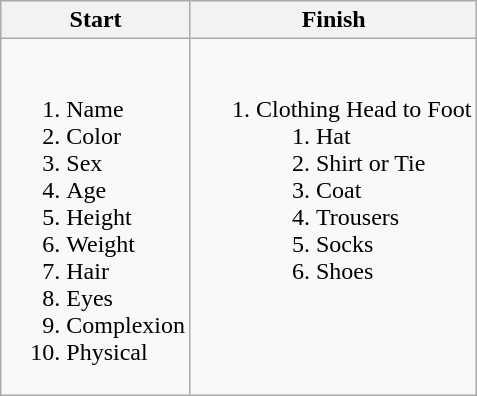<table class="wikitable">
<tr>
<th>Start</th>
<th>Finish</th>
</tr>
<tr>
<td style="vertical-align:top;"><br><ol><li>Name</li><li>Color</li><li>Sex</li><li>Age</li><li>Height</li><li>Weight</li><li>Hair</li><li>Eyes</li><li>Complexion</li><li>Physical</li></ol></td>
<td style="vertical-align:top;"><br><ol>
<li>Clothing Head to Foot</li><ol>
<li>Hat</li>
<li>Shirt or Tie</li>
<li>Coat</li>
<li>Trousers</li>
<li>Socks</li>
<li>Shoes</li>
</ol></ol></td>
</tr>
</table>
